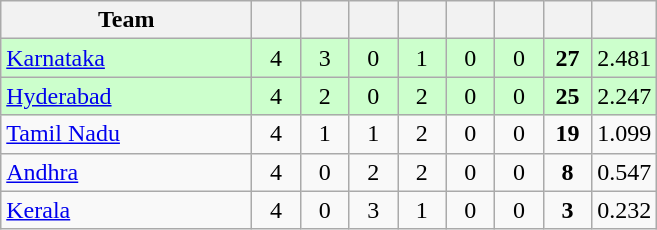<table class="wikitable" style="text-align:center">
<tr>
<th style="width:160px">Team</th>
<th style="width:25px"></th>
<th style="width:25px"></th>
<th style="width:25px"></th>
<th style="width:25px"></th>
<th style="width:25px"></th>
<th style="width:25px"></th>
<th style="width:25px"></th>
<th style="width:25px;"></th>
</tr>
<tr style="background:#cfc;">
<td style="text-align:left"><a href='#'>Karnataka</a></td>
<td>4</td>
<td>3</td>
<td>0</td>
<td>1</td>
<td>0</td>
<td>0</td>
<td><strong>27</strong></td>
<td>2.481</td>
</tr>
<tr style="background:#cfc;">
<td style="text-align:left"><a href='#'>Hyderabad</a></td>
<td>4</td>
<td>2</td>
<td>0</td>
<td>2</td>
<td>0</td>
<td>0</td>
<td><strong>25</strong></td>
<td>2.247</td>
</tr>
<tr>
<td style="text-align:left"><a href='#'>Tamil Nadu</a></td>
<td>4</td>
<td>1</td>
<td>1</td>
<td>2</td>
<td>0</td>
<td>0</td>
<td><strong>19</strong></td>
<td>1.099</td>
</tr>
<tr>
<td style="text-align:left"><a href='#'>Andhra</a></td>
<td>4</td>
<td>0</td>
<td>2</td>
<td>2</td>
<td>0</td>
<td>0</td>
<td><strong>8</strong></td>
<td>0.547</td>
</tr>
<tr>
<td style="text-align:left"><a href='#'>Kerala</a></td>
<td>4</td>
<td>0</td>
<td>3</td>
<td>1</td>
<td>0</td>
<td>0</td>
<td><strong>3</strong></td>
<td>0.232</td>
</tr>
</table>
